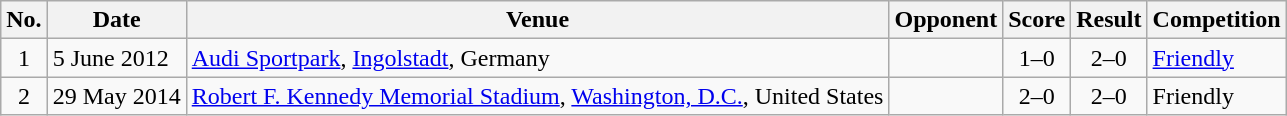<table class="wikitable sortable">
<tr>
<th scope="col">No.</th>
<th scope="col">Date</th>
<th scope="col">Venue</th>
<th scope="col">Opponent</th>
<th scope="col">Score</th>
<th scope="col">Result</th>
<th scope="col">Competition</th>
</tr>
<tr>
<td style="text-align:center">1</td>
<td>5 June 2012</td>
<td><a href='#'>Audi Sportpark</a>, <a href='#'>Ingolstadt</a>, Germany</td>
<td></td>
<td style="text-align:center">1–0</td>
<td style="text-align:center">2–0</td>
<td><a href='#'>Friendly</a></td>
</tr>
<tr>
<td style="text-align:center">2</td>
<td>29 May 2014</td>
<td><a href='#'>Robert F. Kennedy Memorial Stadium</a>, <a href='#'>Washington, D.C.</a>, United States</td>
<td></td>
<td style="text-align:center">2–0</td>
<td style="text-align:center">2–0</td>
<td>Friendly</td>
</tr>
</table>
